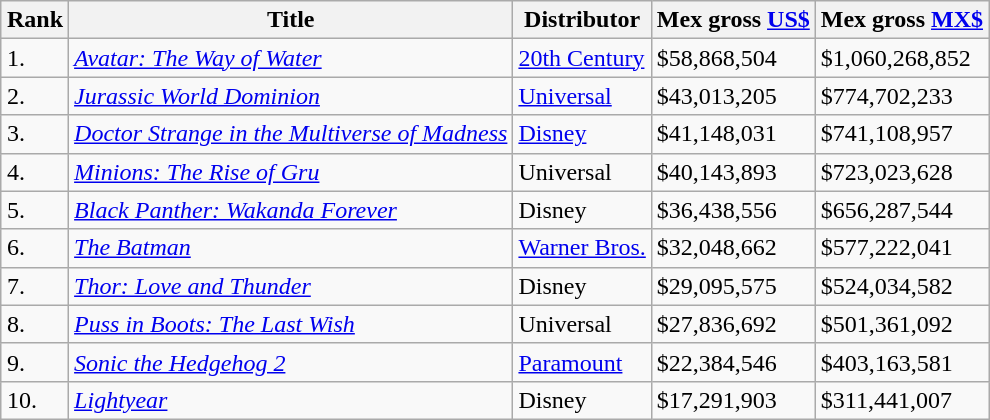<table class="wikitable sortable" style="margin:auto; margin:auto;">
<tr>
<th>Rank</th>
<th>Title</th>
<th>Distributor</th>
<th>Mex gross <a href='#'>US$</a></th>
<th>Mex gross <a href='#'>MX$</a></th>
</tr>
<tr>
<td>1.</td>
<td><em><a href='#'>Avatar: The Way of Water</a></em></td>
<td><a href='#'>20th Century</a></td>
<td>$58,868,504</td>
<td>$1,060,268,852</td>
</tr>
<tr>
<td>2.</td>
<td><em><a href='#'>Jurassic World Dominion</a></em></td>
<td><a href='#'>Universal</a></td>
<td>$43,013,205</td>
<td>$774,702,233</td>
</tr>
<tr>
<td>3.</td>
<td><em><a href='#'>Doctor Strange in the Multiverse of Madness</a></em></td>
<td><a href='#'>Disney</a></td>
<td>$41,148,031</td>
<td>$741,108,957</td>
</tr>
<tr>
<td>4.</td>
<td><em><a href='#'>Minions: The Rise of Gru</a></em></td>
<td>Universal</td>
<td>$40,143,893</td>
<td>$723,023,628</td>
</tr>
<tr>
<td>5.</td>
<td><em><a href='#'>Black Panther: Wakanda Forever</a></em></td>
<td>Disney</td>
<td>$36,438,556</td>
<td>$656,287,544</td>
</tr>
<tr>
<td>6.</td>
<td><em><a href='#'>The Batman</a></em></td>
<td><a href='#'>Warner Bros.</a></td>
<td>$32,048,662</td>
<td>$577,222,041</td>
</tr>
<tr>
<td>7.</td>
<td><em><a href='#'>Thor: Love and Thunder</a></em></td>
<td>Disney</td>
<td>$29,095,575</td>
<td>$524,034,582</td>
</tr>
<tr>
<td>8.</td>
<td><em><a href='#'>Puss in Boots: The Last Wish</a></em></td>
<td>Universal</td>
<td>$27,836,692</td>
<td>$501,361,092</td>
</tr>
<tr>
<td>9.</td>
<td><em><a href='#'>Sonic the Hedgehog 2</a></em></td>
<td><a href='#'>Paramount</a></td>
<td>$22,384,546</td>
<td>$403,163,581</td>
</tr>
<tr>
<td>10.</td>
<td><em><a href='#'>Lightyear</a></em></td>
<td>Disney</td>
<td>$17,291,903</td>
<td>$311,441,007</td>
</tr>
</table>
